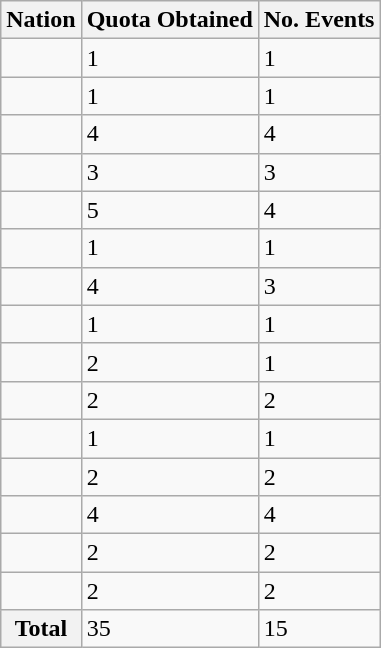<table class="wikitable">
<tr>
<th>Nation</th>
<th>Quota Obtained</th>
<th>No. Events</th>
</tr>
<tr>
<td></td>
<td>1</td>
<td>1</td>
</tr>
<tr>
<td></td>
<td>1</td>
<td>1</td>
</tr>
<tr>
<td></td>
<td>4</td>
<td>4</td>
</tr>
<tr>
<td></td>
<td>3</td>
<td>3</td>
</tr>
<tr>
<td></td>
<td>5</td>
<td>4</td>
</tr>
<tr>
<td></td>
<td>1</td>
<td>1</td>
</tr>
<tr>
<td></td>
<td>4</td>
<td>3</td>
</tr>
<tr>
<td></td>
<td>1</td>
<td>1</td>
</tr>
<tr>
<td></td>
<td>2</td>
<td>1</td>
</tr>
<tr>
<td></td>
<td>2</td>
<td>2</td>
</tr>
<tr>
<td></td>
<td>1</td>
<td>1</td>
</tr>
<tr>
<td></td>
<td>2</td>
<td>2</td>
</tr>
<tr>
<td></td>
<td>4</td>
<td>4</td>
</tr>
<tr>
<td></td>
<td>2</td>
<td>2</td>
</tr>
<tr>
<td></td>
<td>2</td>
<td>2</td>
</tr>
<tr>
<th>Total</th>
<td>35</td>
<td>15</td>
</tr>
</table>
